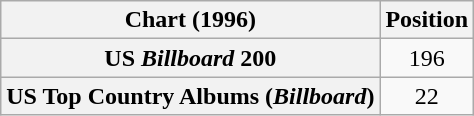<table class="wikitable sortable plainrowheaders" style="text-align:center">
<tr>
<th scope="col">Chart (1996)</th>
<th scope="col">Position</th>
</tr>
<tr>
<th scope="row">US <em>Billboard</em> 200</th>
<td>196</td>
</tr>
<tr>
<th scope="row">US Top Country Albums (<em>Billboard</em>)</th>
<td>22</td>
</tr>
</table>
